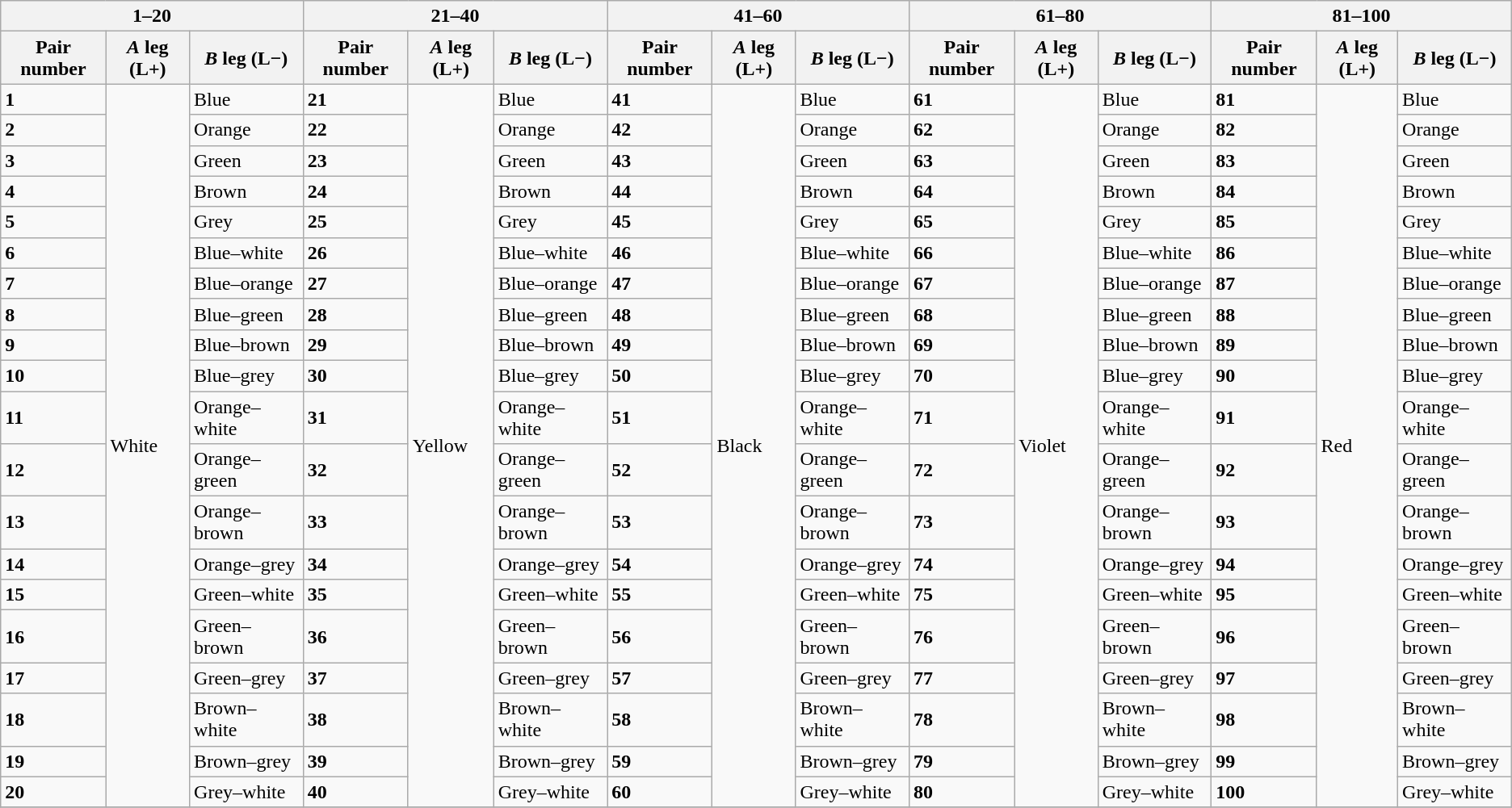<table class="wikitable">
<tr>
<th colspan="3" align="center">1–20</th>
<th colspan="3" align="center">21–40</th>
<th colspan="3" align="center">41–60</th>
<th colspan="3" align="center">61–80</th>
<th colspan="3" align="center">81–100</th>
</tr>
<tr>
<th>Pair number</th>
<th><em>A</em> leg (L+)</th>
<th><em>B</em> leg (L−)</th>
<th>Pair number</th>
<th><em>A</em> leg (L+)</th>
<th><em>B</em> leg (L−)</th>
<th>Pair number</th>
<th><em>A</em> leg (L+)</th>
<th><em>B</em> leg (L−)</th>
<th>Pair number</th>
<th><em>A</em> leg (L+)</th>
<th><em>B</em> leg (L−)</th>
<th>Pair number</th>
<th><em>A</em> leg (L+)</th>
<th><em>B</em> leg (L−)</th>
</tr>
<tr>
<td><strong>1</strong></td>
<td rowspan="20"> White</td>
<td> Blue</td>
<td><strong>21</strong></td>
<td rowspan="20"> Yellow</td>
<td> Blue</td>
<td><strong>41</strong></td>
<td rowspan="20"> Black</td>
<td> Blue</td>
<td><strong>61</strong></td>
<td rowspan="20"> Violet</td>
<td> Blue</td>
<td><strong>81</strong></td>
<td rowspan="20"> Red</td>
<td> Blue</td>
</tr>
<tr>
<td><strong>2</strong></td>
<td> Orange</td>
<td><strong>22</strong></td>
<td> Orange</td>
<td><strong>42</strong></td>
<td> Orange</td>
<td><strong>62</strong></td>
<td> Orange</td>
<td><strong>82</strong></td>
<td> Orange</td>
</tr>
<tr>
<td><strong>3</strong></td>
<td> Green</td>
<td><strong>23</strong></td>
<td> Green</td>
<td><strong>43</strong></td>
<td> Green</td>
<td><strong>63</strong></td>
<td> Green</td>
<td><strong>83</strong></td>
<td> Green</td>
</tr>
<tr>
<td><strong>4</strong></td>
<td> Brown</td>
<td><strong>24</strong></td>
<td> Brown</td>
<td><strong>44</strong></td>
<td> Brown</td>
<td><strong>64</strong></td>
<td> Brown</td>
<td><strong>84</strong></td>
<td> Brown</td>
</tr>
<tr>
<td><strong>5</strong></td>
<td> Grey</td>
<td><strong>25</strong></td>
<td> Grey</td>
<td><strong>45</strong></td>
<td> Grey</td>
<td><strong>65</strong></td>
<td> Grey</td>
<td><strong>85</strong></td>
<td> Grey</td>
</tr>
<tr>
<td><strong>6</strong></td>
<td> Blue–white</td>
<td><strong>26</strong></td>
<td> Blue–white</td>
<td><strong>46</strong></td>
<td> Blue–white</td>
<td><strong>66</strong></td>
<td> Blue–white</td>
<td><strong>86</strong></td>
<td> Blue–white</td>
</tr>
<tr>
<td><strong>7</strong></td>
<td> Blue–orange</td>
<td><strong>27</strong></td>
<td> Blue–orange</td>
<td><strong>47</strong></td>
<td> Blue–orange</td>
<td><strong>67</strong></td>
<td> Blue–orange</td>
<td><strong>87</strong></td>
<td> Blue–orange</td>
</tr>
<tr>
<td><strong>8</strong></td>
<td> Blue–green</td>
<td><strong>28</strong></td>
<td> Blue–green</td>
<td><strong>48</strong></td>
<td> Blue–green</td>
<td><strong>68</strong></td>
<td> Blue–green</td>
<td><strong>88</strong></td>
<td> Blue–green</td>
</tr>
<tr>
<td><strong>9</strong></td>
<td> Blue–brown</td>
<td><strong>29</strong></td>
<td> Blue–brown</td>
<td><strong>49</strong></td>
<td> Blue–brown</td>
<td><strong>69</strong></td>
<td> Blue–brown</td>
<td><strong>89</strong></td>
<td> Blue–brown</td>
</tr>
<tr>
<td><strong>10</strong></td>
<td> Blue–grey</td>
<td><strong>30</strong></td>
<td> Blue–grey</td>
<td><strong>50</strong></td>
<td> Blue–grey</td>
<td><strong>70</strong></td>
<td> Blue–grey</td>
<td><strong>90</strong></td>
<td> Blue–grey</td>
</tr>
<tr>
<td><strong>11</strong></td>
<td> Orange–white</td>
<td><strong>31</strong></td>
<td> Orange–white</td>
<td><strong>51</strong></td>
<td> Orange–white</td>
<td><strong>71</strong></td>
<td> Orange–white</td>
<td><strong>91</strong></td>
<td> Orange–white</td>
</tr>
<tr>
<td><strong>12</strong></td>
<td> Orange–green</td>
<td><strong>32</strong></td>
<td> Orange–green</td>
<td><strong>52</strong></td>
<td> Orange–green</td>
<td><strong>72</strong></td>
<td> Orange–green</td>
<td><strong>92</strong></td>
<td> Orange–green</td>
</tr>
<tr>
<td><strong>13</strong></td>
<td> Orange–brown</td>
<td><strong>33</strong></td>
<td> Orange–brown</td>
<td><strong>53</strong></td>
<td> Orange–brown</td>
<td><strong>73</strong></td>
<td> Orange–brown</td>
<td><strong>93</strong></td>
<td> Orange–brown</td>
</tr>
<tr>
<td><strong>14</strong></td>
<td> Orange–grey</td>
<td><strong>34</strong></td>
<td> Orange–grey</td>
<td><strong>54</strong></td>
<td> Orange–grey</td>
<td><strong>74</strong></td>
<td> Orange–grey</td>
<td><strong>94</strong></td>
<td> Orange–grey</td>
</tr>
<tr>
<td><strong>15</strong></td>
<td> Green–white</td>
<td><strong>35</strong></td>
<td> Green–white</td>
<td><strong>55</strong></td>
<td> Green–white</td>
<td><strong>75</strong></td>
<td> Green–white</td>
<td><strong>95</strong></td>
<td> Green–white</td>
</tr>
<tr>
<td><strong>16</strong></td>
<td> Green–brown</td>
<td><strong>36</strong></td>
<td> Green–brown</td>
<td><strong>56</strong></td>
<td> Green–brown</td>
<td><strong>76</strong></td>
<td> Green–brown</td>
<td><strong>96</strong></td>
<td> Green–brown</td>
</tr>
<tr>
<td><strong>17</strong></td>
<td> Green–grey</td>
<td><strong>37</strong></td>
<td> Green–grey</td>
<td><strong>57</strong></td>
<td> Green–grey</td>
<td><strong>77</strong></td>
<td> Green–grey</td>
<td><strong>97</strong></td>
<td> Green–grey</td>
</tr>
<tr>
<td><strong>18</strong></td>
<td> Brown–white</td>
<td><strong>38</strong></td>
<td> Brown–white</td>
<td><strong>58</strong></td>
<td> Brown–white</td>
<td><strong>78</strong></td>
<td> Brown–white</td>
<td><strong>98</strong></td>
<td> Brown–white</td>
</tr>
<tr>
<td><strong>19</strong></td>
<td> Brown–grey</td>
<td><strong>39</strong></td>
<td> Brown–grey</td>
<td><strong>59</strong></td>
<td> Brown–grey</td>
<td><strong>79</strong></td>
<td> Brown–grey</td>
<td><strong>99</strong></td>
<td> Brown–grey</td>
</tr>
<tr>
<td><strong>20</strong></td>
<td> Grey–white</td>
<td><strong>40</strong></td>
<td> Grey–white</td>
<td><strong>60</strong></td>
<td> Grey–white</td>
<td><strong>80</strong></td>
<td> Grey–white</td>
<td><strong>100</strong></td>
<td> Grey–white</td>
</tr>
<tr>
</tr>
</table>
